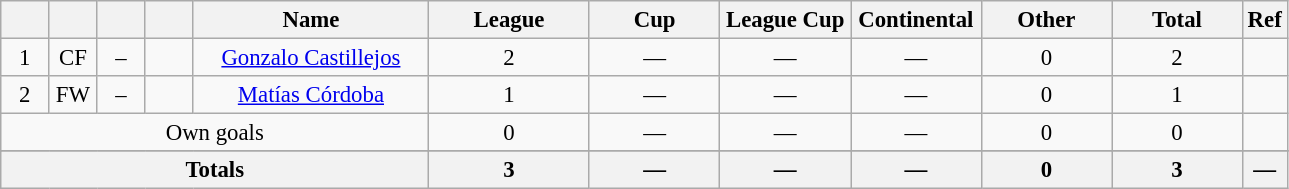<table class="wikitable sortable" style="font-size: 95%; text-align: center;">
<tr>
<th style="width:25px; background:#; color:;"></th>
<th style="width:25px; background:#; color:;"></th>
<th style="width:25px; background:#; color:;"></th>
<th style="width:25px; background:#; color:;"></th>
<th style="width:150px; background:#; color:;">Name</th>
<th style="width:100px; background:#; color:;">League</th>
<th style="width:80px; background:#; color:;">Cup</th>
<th style="width:80px; background:#; color:;">League Cup</th>
<th style="width:80px; background:#; color:;">Continental</th>
<th style="width:80px; background:#; color:;">Other</th>
<th style="width:80px; background:#; color:;"><strong>Total</strong></th>
<th style="width:10px; background:#; color:;"><strong>Ref</strong></th>
</tr>
<tr>
<td rowspan=1>1</td>
<td>CF</td>
<td>–</td>
<td></td>
<td data-sort-value="Castillejos, Gonzalo"><a href='#'>Gonzalo Castillejos</a></td>
<td>2</td>
<td>—</td>
<td>—</td>
<td>—</td>
<td>0</td>
<td>2</td>
<td></td>
</tr>
<tr>
<td rowspan=1>2</td>
<td>FW</td>
<td>–</td>
<td></td>
<td data-sort-value="Córdoba, Matías"><a href='#'>Matías Córdoba</a></td>
<td>1</td>
<td>—</td>
<td>—</td>
<td>—</td>
<td>0</td>
<td>1</td>
<td></td>
</tr>
<tr>
<td colspan="5">Own goals</td>
<td>0</td>
<td>—</td>
<td>—</td>
<td>—</td>
<td>0</td>
<td>0</td>
<td></td>
</tr>
<tr>
</tr>
<tr class="sortbottom">
</tr>
<tr class="sortbottom">
<th colspan=5><strong>Totals</strong></th>
<th><strong>3</strong></th>
<th><strong>—</strong></th>
<th><strong>—</strong></th>
<th><strong>—</strong></th>
<th><strong>0</strong></th>
<th><strong>3</strong></th>
<th><strong>—</strong></th>
</tr>
</table>
